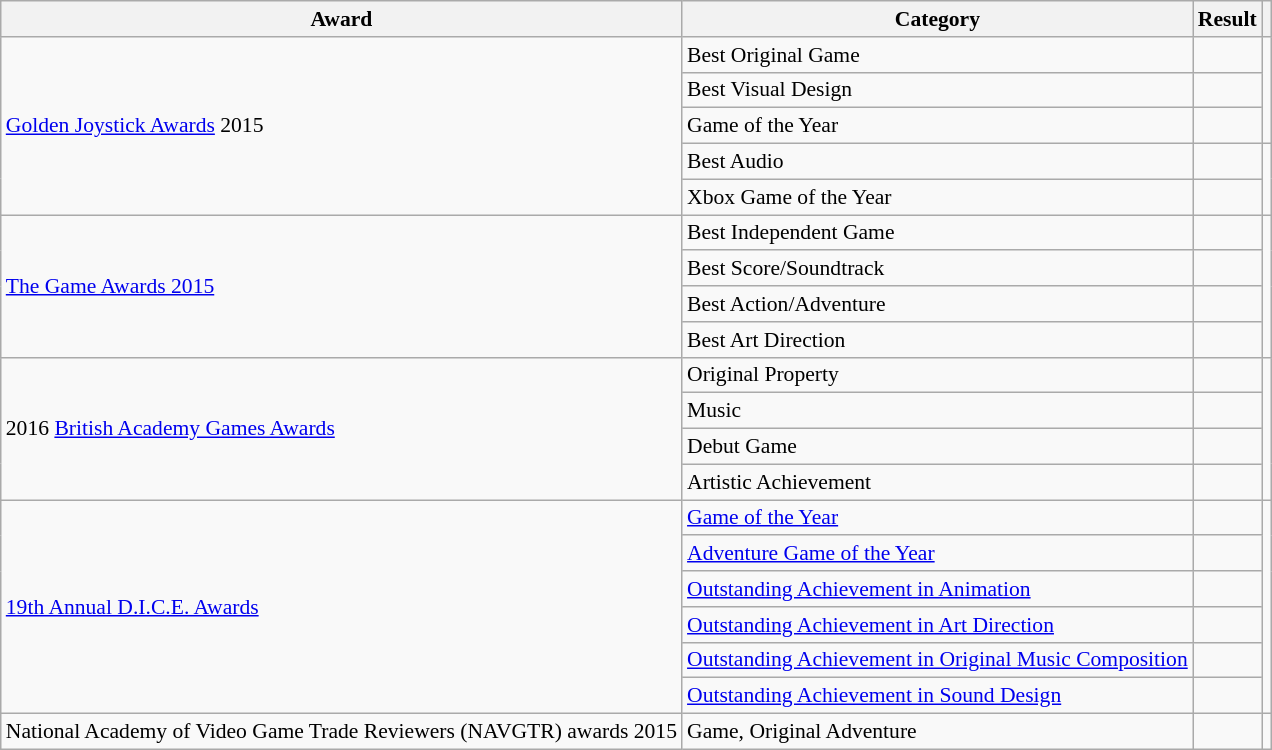<table class="wikitable" style="font-size:90%;">
<tr>
<th scope="col">Award</th>
<th scope="col">Category</th>
<th scope="col">Result</th>
<th scope="col"></th>
</tr>
<tr>
<td rowspan="5"><a href='#'>Golden Joystick Awards</a> 2015</td>
<td>Best Original Game</td>
<td></td>
<td rowspan="3"></td>
</tr>
<tr>
<td>Best Visual Design</td>
<td></td>
</tr>
<tr>
<td>Game of the Year</td>
<td></td>
</tr>
<tr>
<td>Best Audio</td>
<td></td>
<td rowspan="2"></td>
</tr>
<tr>
<td>Xbox Game of the Year</td>
<td></td>
</tr>
<tr>
<td rowspan="4"><a href='#'>The Game Awards 2015</a></td>
<td>Best Independent Game</td>
<td></td>
<td rowspan="4"></td>
</tr>
<tr>
<td>Best Score/Soundtrack</td>
<td></td>
</tr>
<tr>
<td>Best Action/Adventure</td>
<td></td>
</tr>
<tr>
<td>Best Art Direction</td>
<td></td>
</tr>
<tr>
<td rowspan="4">2016 <a href='#'>British Academy Games Awards</a></td>
<td>Original Property</td>
<td></td>
<td rowspan="4"></td>
</tr>
<tr>
<td>Music</td>
<td></td>
</tr>
<tr>
<td>Debut Game</td>
<td></td>
</tr>
<tr>
<td>Artistic Achievement</td>
<td></td>
</tr>
<tr>
<td rowspan="6"><a href='#'>19th Annual D.I.C.E. Awards</a></td>
<td><a href='#'>Game of the Year</a></td>
<td></td>
<td rowspan="6"></td>
</tr>
<tr>
<td><a href='#'>Adventure Game of the Year</a></td>
<td></td>
</tr>
<tr>
<td><a href='#'>Outstanding Achievement in Animation</a></td>
<td></td>
</tr>
<tr>
<td><a href='#'>Outstanding Achievement in Art Direction</a></td>
<td></td>
</tr>
<tr>
<td><a href='#'>Outstanding Achievement in Original Music Composition</a></td>
<td></td>
</tr>
<tr>
<td><a href='#'>Outstanding Achievement in Sound Design</a></td>
<td></td>
</tr>
<tr>
<td>National Academy of Video Game Trade Reviewers (NAVGTR) awards 2015</td>
<td>Game, Original Adventure</td>
<td></td>
<td></td>
</tr>
</table>
